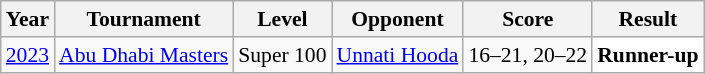<table class="sortable wikitable" style="font-size: 90%;">
<tr>
<th>Year</th>
<th>Tournament</th>
<th>Level</th>
<th>Opponent</th>
<th>Score</th>
<th>Result</th>
</tr>
<tr>
<td align="center"><a href='#'>2023</a></td>
<td align="left"><a href='#'>Abu Dhabi Masters</a></td>
<td align="left">Super 100</td>
<td align="left"> <a href='#'>Unnati Hooda</a></td>
<td align="left">16–21, 20–22</td>
<td style="text-align:left; background:white"> <strong>Runner-up</strong></td>
</tr>
</table>
